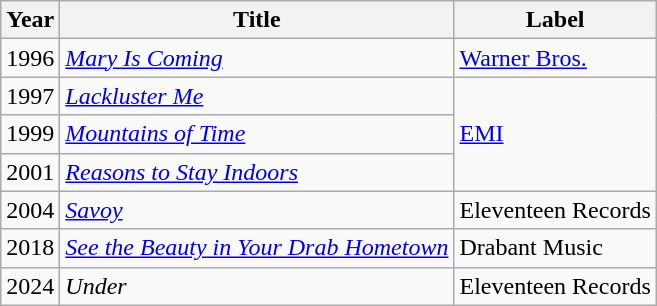<table class="wikitable">
<tr>
<th>Year</th>
<th>Title</th>
<th>Label</th>
</tr>
<tr>
<td>1996</td>
<td><em><a href='#'>Mary Is Coming</a></em></td>
<td rowspan="1"><a href='#'>Warner Bros.</a></td>
</tr>
<tr>
<td>1997</td>
<td><em><a href='#'>Lackluster Me</a></em></td>
<td rowspan="3"><a href='#'>EMI</a></td>
</tr>
<tr>
<td>1999</td>
<td><em><a href='#'>Mountains of Time</a></em></td>
</tr>
<tr>
<td>2001</td>
<td><em><a href='#'>Reasons to Stay Indoors</a></em></td>
</tr>
<tr>
<td>2004</td>
<td><em><a href='#'>Savoy</a></em></td>
<td rowspan="1">Eleventeen Records</td>
</tr>
<tr>
<td>2018</td>
<td><em><a href='#'>See the Beauty in Your Drab Hometown</a></em></td>
<td>Drabant Music</td>
</tr>
<tr>
<td>2024</td>
<td><em>Under</em></td>
<td>Eleventeen Records</td>
</tr>
</table>
